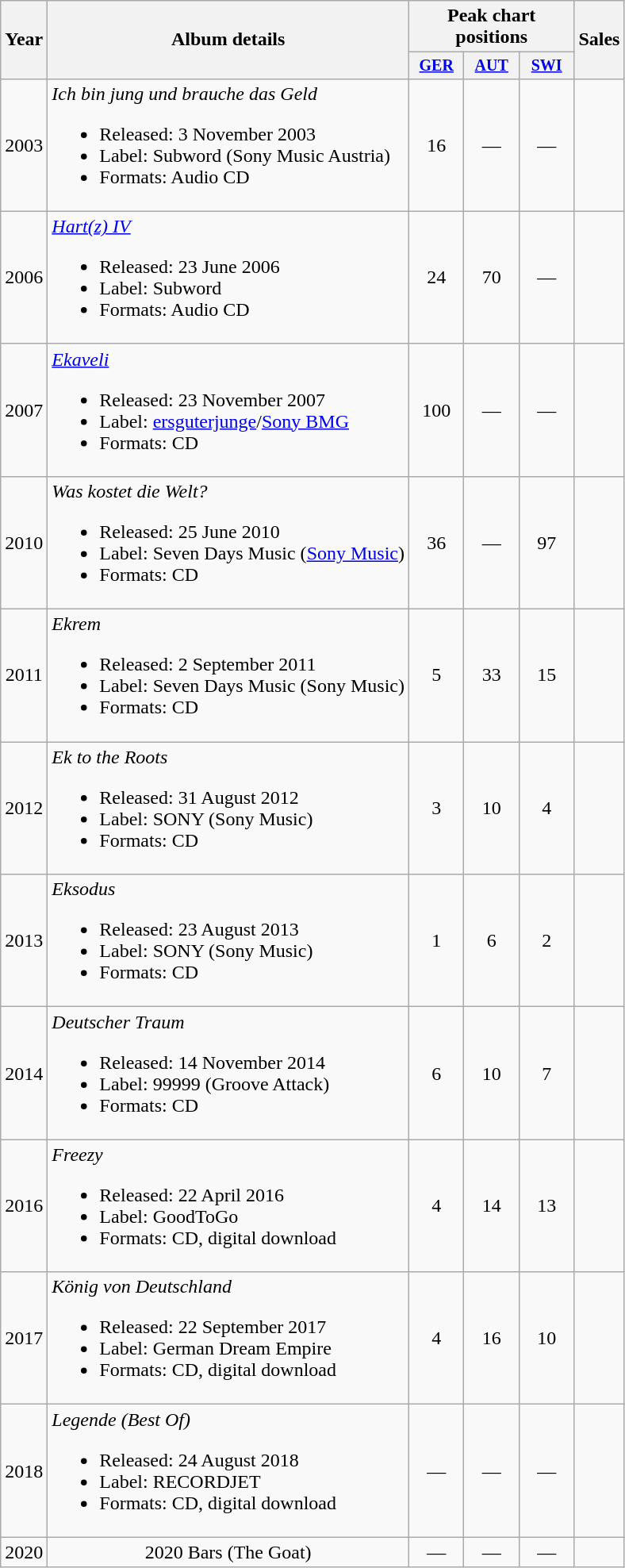<table class="wikitable" style="text-align:center;">
<tr>
<th rowspan="2">Year</th>
<th rowspan="2">Album details</th>
<th colspan="3">Peak chart positions</th>
<th rowspan="2">Sales</th>
</tr>
<tr style="font-size:smaller;">
<th style="width:40px;"><a href='#'>GER</a></th>
<th style="width:40px;"><a href='#'>AUT</a></th>
<th style="width:40px;"><a href='#'>SWI</a></th>
</tr>
<tr>
<td>2003</td>
<td align="left"><em>Ich bin jung und brauche das Geld</em><br><ul><li>Released: 3 November 2003</li><li>Label: Subword (Sony Music Austria)</li><li>Formats: Audio CD</li></ul></td>
<td style="text-align:center;">16</td>
<td style="text-align:center;">—</td>
<td style="text-align:center;">—</td>
<td></td>
</tr>
<tr>
<td>2006</td>
<td align="left"><em><a href='#'>Hart(z) IV</a></em><br><ul><li>Released: 23 June 2006</li><li>Label: Subword</li><li>Formats: Audio CD</li></ul></td>
<td style="text-align:center;">24</td>
<td style="text-align:center;">70</td>
<td style="text-align:center;">—</td>
<td></td>
</tr>
<tr>
<td>2007</td>
<td align="left"><em><a href='#'>Ekaveli</a></em><br><ul><li>Released: 23 November 2007</li><li>Label: <a href='#'>ersguterjunge</a>/<a href='#'>Sony BMG</a></li><li>Formats: CD</li></ul></td>
<td style="text-align:center;">100</td>
<td style="text-align:center;">—</td>
<td style="text-align:center;">—</td>
<td></td>
</tr>
<tr>
<td>2010</td>
<td align="left"><em>Was kostet die Welt?</em><br><ul><li>Released: 25 June 2010</li><li>Label: Seven Days Music (<a href='#'>Sony Music</a>)</li><li>Formats: CD</li></ul></td>
<td style="text-align:center;">36</td>
<td style="text-align:center;">—</td>
<td style="text-align:center;">97</td>
<td></td>
</tr>
<tr>
<td>2011</td>
<td align="left"><em>Ekrem</em><br><ul><li>Released: 2 September 2011</li><li>Label: Seven Days Music (Sony Music)</li><li>Formats: CD</li></ul></td>
<td style="text-align:center;">5</td>
<td style="text-align:center;">33</td>
<td style="text-align:center;">15</td>
<td></td>
</tr>
<tr>
<td>2012</td>
<td align="left"><em>Ek to the Roots</em><br><ul><li>Released: 31 August 2012</li><li>Label: SONY (Sony Music)</li><li>Formats: CD</li></ul></td>
<td style="text-align:center;">3</td>
<td style="text-align:center;">10</td>
<td style="text-align:center;">4</td>
<td></td>
</tr>
<tr>
<td>2013</td>
<td align="left"><em>Eksodus</em><br><ul><li>Released: 23 August 2013</li><li>Label: SONY (Sony Music)</li><li>Formats: CD</li></ul></td>
<td style="text-align:center;">1</td>
<td style="text-align:center;">6</td>
<td style="text-align:center;">2</td>
<td></td>
</tr>
<tr>
<td>2014</td>
<td align="left"><em>Deutscher Traum</em><br><ul><li>Released: 14 November 2014</li><li>Label: 99999 (Groove Attack)</li><li>Formats: CD</li></ul></td>
<td style="text-align:center;">6</td>
<td style="text-align:center;">10</td>
<td style="text-align:center;">7</td>
<td></td>
</tr>
<tr>
<td>2016</td>
<td align="left"><em>Freezy</em><br><ul><li>Released: 22 April 2016</li><li>Label: GoodToGo</li><li>Formats: CD, digital download</li></ul></td>
<td style="text-align:center;">4</td>
<td style="text-align:center;">14</td>
<td style="text-align:center;">13</td>
<td></td>
</tr>
<tr>
<td>2017</td>
<td align="left"><em>König von Deutschland</em><br><ul><li>Released: 22 September 2017</li><li>Label: German Dream Empire</li><li>Formats: CD, digital download</li></ul></td>
<td style="text-align:center;">4</td>
<td style="text-align:center;">16</td>
<td style="text-align:center;">10</td>
<td></td>
</tr>
<tr>
<td>2018</td>
<td align="left"><em>Legende (Best Of)</em><br><ul><li>Released: 24 August 2018</li><li>Label: RECORDJET</li><li>Formats: CD, digital download</li></ul></td>
<td>—</td>
<td>—</td>
<td>—</td>
<td></td>
</tr>
<tr>
<td>2020</td>
<td>2020 Bars (The Goat)</td>
<td>—</td>
<td>—</td>
<td>—</td>
<td></td>
</tr>
</table>
